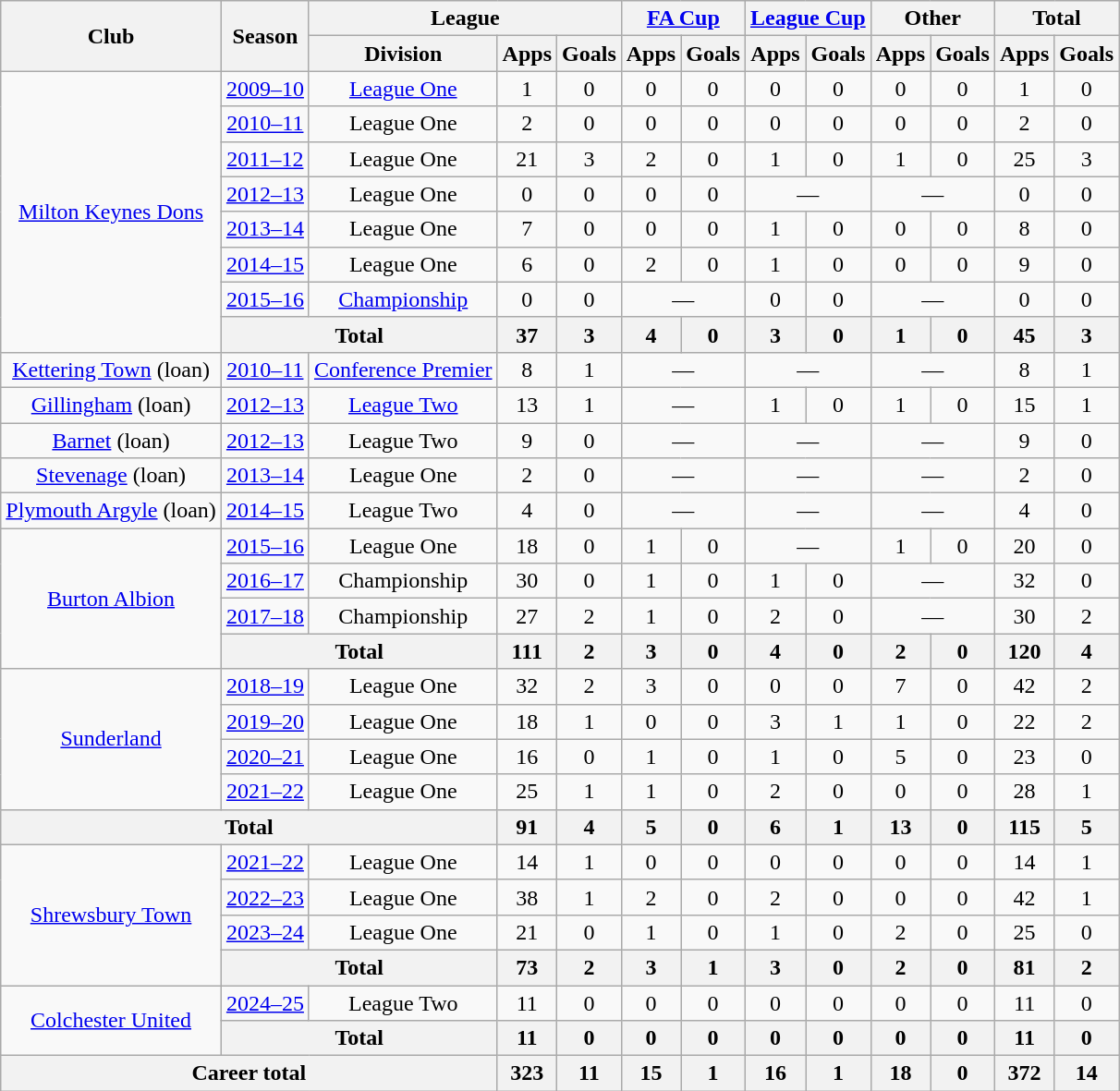<table class="wikitable" style="text-align: center;">
<tr>
<th rowspan=2>Club</th>
<th rowspan=2>Season</th>
<th colspan=3>League</th>
<th colspan=2><a href='#'>FA Cup</a></th>
<th colspan=2><a href='#'>League Cup</a></th>
<th colspan=2>Other</th>
<th colspan=2>Total</th>
</tr>
<tr>
<th>Division</th>
<th>Apps</th>
<th>Goals</th>
<th>Apps</th>
<th>Goals</th>
<th>Apps</th>
<th>Goals</th>
<th>Apps</th>
<th>Goals</th>
<th>Apps</th>
<th>Goals</th>
</tr>
<tr>
<td rowspan="8"><a href='#'>Milton Keynes Dons</a></td>
<td><a href='#'>2009–10</a></td>
<td><a href='#'>League One</a></td>
<td>1</td>
<td>0</td>
<td>0</td>
<td>0</td>
<td>0</td>
<td>0</td>
<td>0</td>
<td>0</td>
<td>1</td>
<td>0</td>
</tr>
<tr>
<td><a href='#'>2010–11</a></td>
<td>League One</td>
<td>2</td>
<td>0</td>
<td>0</td>
<td>0</td>
<td>0</td>
<td>0</td>
<td>0</td>
<td>0</td>
<td>2</td>
<td>0</td>
</tr>
<tr>
<td><a href='#'>2011–12</a></td>
<td>League One</td>
<td>21</td>
<td>3</td>
<td>2</td>
<td>0</td>
<td>1</td>
<td>0</td>
<td>1</td>
<td>0</td>
<td>25</td>
<td>3</td>
</tr>
<tr>
<td><a href='#'>2012–13</a></td>
<td>League One</td>
<td>0</td>
<td>0</td>
<td>0</td>
<td>0</td>
<td colspan="2">—</td>
<td colspan="2">—</td>
<td>0</td>
<td>0</td>
</tr>
<tr>
<td><a href='#'>2013–14</a></td>
<td>League One</td>
<td>7</td>
<td>0</td>
<td>0</td>
<td>0</td>
<td>1</td>
<td>0</td>
<td>0</td>
<td>0</td>
<td>8</td>
<td>0</td>
</tr>
<tr>
<td><a href='#'>2014–15</a></td>
<td>League One</td>
<td>6</td>
<td>0</td>
<td>2</td>
<td>0</td>
<td>1</td>
<td>0</td>
<td>0</td>
<td>0</td>
<td>9</td>
<td>0</td>
</tr>
<tr>
<td><a href='#'>2015–16</a></td>
<td><a href='#'>Championship</a></td>
<td>0</td>
<td>0</td>
<td colspan="2">—</td>
<td>0</td>
<td>0</td>
<td colspan="2">—</td>
<td>0</td>
<td>0</td>
</tr>
<tr>
<th colspan="2">Total</th>
<th>37</th>
<th>3</th>
<th>4</th>
<th>0</th>
<th>3</th>
<th>0</th>
<th>1</th>
<th>0</th>
<th>45</th>
<th>3</th>
</tr>
<tr>
<td><a href='#'>Kettering Town</a> (loan)</td>
<td><a href='#'>2010–11</a></td>
<td><a href='#'>Conference Premier</a></td>
<td>8</td>
<td>1</td>
<td colspan="2">—</td>
<td colspan="2">—</td>
<td colspan="2">—</td>
<td>8</td>
<td>1</td>
</tr>
<tr>
<td><a href='#'>Gillingham</a> (loan)</td>
<td><a href='#'>2012–13</a></td>
<td><a href='#'>League Two</a></td>
<td>13</td>
<td>1</td>
<td colspan="2">—</td>
<td>1</td>
<td>0</td>
<td>1</td>
<td>0</td>
<td>15</td>
<td>1</td>
</tr>
<tr>
<td><a href='#'>Barnet</a> (loan)</td>
<td><a href='#'>2012–13</a></td>
<td>League Two</td>
<td>9</td>
<td>0</td>
<td colspan="2">—</td>
<td colspan="2">—</td>
<td colspan="2">—</td>
<td>9</td>
<td>0</td>
</tr>
<tr>
<td><a href='#'>Stevenage</a> (loan)</td>
<td><a href='#'>2013–14</a></td>
<td>League One</td>
<td>2</td>
<td>0</td>
<td colspan="2">—</td>
<td colspan="2">—</td>
<td colspan="2">—</td>
<td>2</td>
<td>0</td>
</tr>
<tr>
<td><a href='#'>Plymouth Argyle</a> (loan)</td>
<td><a href='#'>2014–15</a></td>
<td>League Two</td>
<td>4</td>
<td>0</td>
<td colspan="2">—</td>
<td colspan="2">—</td>
<td colspan="2">—</td>
<td>4</td>
<td>0</td>
</tr>
<tr>
<td rowspan="4"><a href='#'>Burton Albion</a></td>
<td><a href='#'>2015–16</a></td>
<td>League One</td>
<td>18</td>
<td>0</td>
<td>1</td>
<td>0</td>
<td colspan="2">—</td>
<td>1</td>
<td>0</td>
<td>20</td>
<td>0</td>
</tr>
<tr>
<td><a href='#'>2016–17</a></td>
<td>Championship</td>
<td>30</td>
<td>0</td>
<td>1</td>
<td>0</td>
<td>1</td>
<td>0</td>
<td colspan="2">—</td>
<td>32</td>
<td>0</td>
</tr>
<tr>
<td><a href='#'>2017–18</a></td>
<td>Championship</td>
<td>27</td>
<td>2</td>
<td>1</td>
<td>0</td>
<td>2</td>
<td>0</td>
<td colspan="2">—</td>
<td>30</td>
<td>2</td>
</tr>
<tr>
<th colspan="2">Total</th>
<th>111</th>
<th>2</th>
<th>3</th>
<th>0</th>
<th>4</th>
<th>0</th>
<th>2</th>
<th>0</th>
<th>120</th>
<th>4</th>
</tr>
<tr>
<td rowspan="4"><a href='#'>Sunderland</a></td>
<td><a href='#'>2018–19</a></td>
<td>League One</td>
<td>32</td>
<td>2</td>
<td>3</td>
<td>0</td>
<td>0</td>
<td>0</td>
<td>7</td>
<td>0</td>
<td>42</td>
<td>2</td>
</tr>
<tr>
<td><a href='#'>2019–20</a></td>
<td>League One</td>
<td>18</td>
<td>1</td>
<td>0</td>
<td>0</td>
<td>3</td>
<td>1</td>
<td>1</td>
<td>0</td>
<td>22</td>
<td>2</td>
</tr>
<tr>
<td><a href='#'>2020–21</a></td>
<td>League One</td>
<td>16</td>
<td>0</td>
<td>1</td>
<td>0</td>
<td>1</td>
<td>0</td>
<td>5</td>
<td>0</td>
<td>23</td>
<td>0</td>
</tr>
<tr>
<td><a href='#'>2021–22</a></td>
<td>League One</td>
<td>25</td>
<td>1</td>
<td>1</td>
<td>0</td>
<td>2</td>
<td>0</td>
<td>0</td>
<td>0</td>
<td>28</td>
<td>1</td>
</tr>
<tr>
<th colspan="3">Total</th>
<th>91</th>
<th>4</th>
<th>5</th>
<th>0</th>
<th>6</th>
<th>1</th>
<th>13</th>
<th>0</th>
<th>115</th>
<th>5</th>
</tr>
<tr>
<td rowspan="4"><a href='#'>Shrewsbury Town</a></td>
<td><a href='#'>2021–22</a></td>
<td>League One</td>
<td>14</td>
<td>1</td>
<td>0</td>
<td>0</td>
<td>0</td>
<td>0</td>
<td>0</td>
<td>0</td>
<td>14</td>
<td>1</td>
</tr>
<tr>
<td><a href='#'>2022–23</a></td>
<td>League One</td>
<td>38</td>
<td>1</td>
<td>2</td>
<td>0</td>
<td>2</td>
<td>0</td>
<td>0</td>
<td>0</td>
<td>42</td>
<td>1</td>
</tr>
<tr>
<td><a href='#'>2023–24</a></td>
<td>League One</td>
<td>21</td>
<td>0</td>
<td>1</td>
<td>0</td>
<td>1</td>
<td>0</td>
<td>2</td>
<td>0</td>
<td>25</td>
<td>0</td>
</tr>
<tr>
<th colspan=2>Total</th>
<th>73</th>
<th>2</th>
<th>3</th>
<th>1</th>
<th>3</th>
<th>0</th>
<th>2</th>
<th>0</th>
<th>81</th>
<th>2</th>
</tr>
<tr>
<td rowspan=2><a href='#'>Colchester United</a></td>
<td><a href='#'>2024–25</a></td>
<td>League Two</td>
<td>11</td>
<td>0</td>
<td>0</td>
<td>0</td>
<td>0</td>
<td>0</td>
<td>0</td>
<td>0</td>
<td>11</td>
<td>0</td>
</tr>
<tr>
<th colspan=2>Total</th>
<th>11</th>
<th>0</th>
<th>0</th>
<th>0</th>
<th>0</th>
<th>0</th>
<th>0</th>
<th>0</th>
<th>11</th>
<th>0</th>
</tr>
<tr>
<th colspan="3">Career total</th>
<th>323</th>
<th>11</th>
<th>15</th>
<th>1</th>
<th>16</th>
<th>1</th>
<th>18</th>
<th>0</th>
<th>372</th>
<th>14</th>
</tr>
</table>
